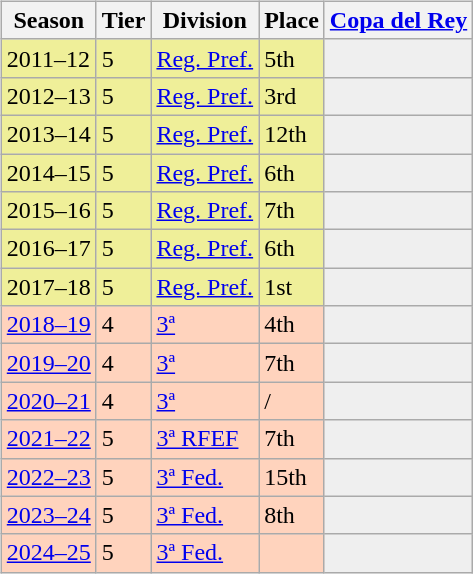<table>
<tr>
<td valign="top" width=0%><br><table class="wikitable">
<tr style="background:#f0f6fa;">
<th>Season</th>
<th>Tier</th>
<th>Division</th>
<th>Place</th>
<th><a href='#'>Copa del Rey</a></th>
</tr>
<tr>
<td style="background:#EFEF99;">2011–12</td>
<td style="background:#EFEF99;">5</td>
<td style="background:#EFEF99;"><a href='#'>Reg. Pref.</a></td>
<td style="background:#EFEF99;">5th</td>
<th style="background:#efefef;"></th>
</tr>
<tr>
<td style="background:#EFEF99;">2012–13</td>
<td style="background:#EFEF99;">5</td>
<td style="background:#EFEF99;"><a href='#'>Reg. Pref.</a></td>
<td style="background:#EFEF99;">3rd</td>
<th style="background:#efefef;"></th>
</tr>
<tr>
<td style="background:#EFEF99;">2013–14</td>
<td style="background:#EFEF99;">5</td>
<td style="background:#EFEF99;"><a href='#'>Reg. Pref.</a></td>
<td style="background:#EFEF99;">12th</td>
<th style="background:#efefef;"></th>
</tr>
<tr>
<td style="background:#EFEF99;">2014–15</td>
<td style="background:#EFEF99;">5</td>
<td style="background:#EFEF99;"><a href='#'>Reg. Pref.</a></td>
<td style="background:#EFEF99;">6th</td>
<th style="background:#efefef;"></th>
</tr>
<tr>
<td style="background:#EFEF99;">2015–16</td>
<td style="background:#EFEF99;">5</td>
<td style="background:#EFEF99;"><a href='#'>Reg. Pref.</a></td>
<td style="background:#EFEF99;">7th</td>
<th style="background:#efefef;"></th>
</tr>
<tr>
<td style="background:#EFEF99;">2016–17</td>
<td style="background:#EFEF99;">5</td>
<td style="background:#EFEF99;"><a href='#'>Reg. Pref.</a></td>
<td style="background:#EFEF99;">6th</td>
<th style="background:#efefef;"></th>
</tr>
<tr>
<td style="background:#EFEF99;">2017–18</td>
<td style="background:#EFEF99;">5</td>
<td style="background:#EFEF99;"><a href='#'>Reg. Pref.</a></td>
<td style="background:#EFEF99;">1st</td>
<th style="background:#efefef;"></th>
</tr>
<tr>
<td style="background:#FFD3BD;"><a href='#'>2018–19</a></td>
<td style="background:#FFD3BD;">4</td>
<td style="background:#FFD3BD;"><a href='#'>3ª</a></td>
<td style="background:#FFD3BD;">4th</td>
<td style="background:#efefef;"></td>
</tr>
<tr>
<td style="background:#FFD3BD;"><a href='#'>2019–20</a></td>
<td style="background:#FFD3BD;">4</td>
<td style="background:#FFD3BD;"><a href='#'>3ª</a></td>
<td style="background:#FFD3BD;">7th</td>
<td style="background:#efefef;"></td>
</tr>
<tr>
<td style="background:#FFD3BD;"><a href='#'>2020–21</a></td>
<td style="background:#FFD3BD;">4</td>
<td style="background:#FFD3BD;"><a href='#'>3ª</a></td>
<td style="background:#FFD3BD;"> / </td>
<td style="background:#efefef;"></td>
</tr>
<tr>
<td style="background:#FFD3BD;"><a href='#'>2021–22</a></td>
<td style="background:#FFD3BD;">5</td>
<td style="background:#FFD3BD;"><a href='#'>3ª RFEF</a></td>
<td style="background:#FFD3BD;">7th</td>
<th style="background:#efefef;"></th>
</tr>
<tr>
<td style="background:#FFD3BD;"><a href='#'>2022–23</a></td>
<td style="background:#FFD3BD;">5</td>
<td style="background:#FFD3BD;"><a href='#'>3ª Fed.</a></td>
<td style="background:#FFD3BD;">15th</td>
<th style="background:#efefef;"></th>
</tr>
<tr>
<td style="background:#FFD3BD;"><a href='#'>2023–24</a></td>
<td style="background:#FFD3BD;">5</td>
<td style="background:#FFD3BD;"><a href='#'>3ª Fed.</a></td>
<td style="background:#FFD3BD;">8th</td>
<th style="background:#efefef;"></th>
</tr>
<tr>
<td style="background:#FFD3BD;"><a href='#'>2024–25</a></td>
<td style="background:#FFD3BD;">5</td>
<td style="background:#FFD3BD;"><a href='#'>3ª Fed.</a></td>
<td style="background:#FFD3BD;"></td>
<th style="background:#efefef;"></th>
</tr>
</table>
</td>
</tr>
</table>
